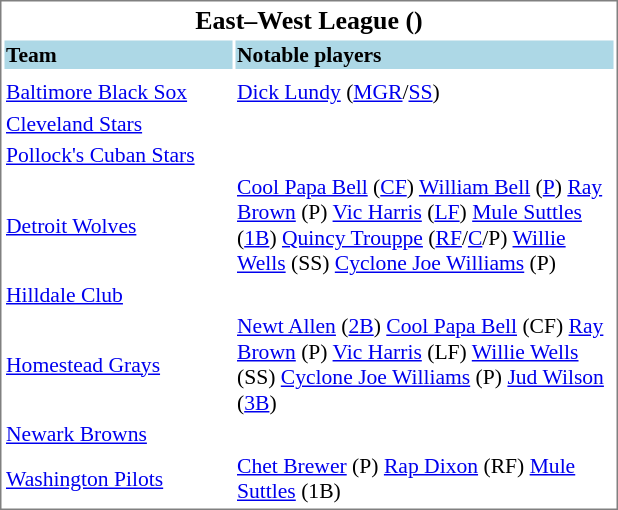<table cellpadding="1" style="font-size: 90%; border: 1px solid gray;">
<tr align="center" style="font-size: larger;">
<td colspan=2><strong>East–West League ()</strong></td>
</tr>
<tr style="background:lightblue;">
<td width="150"><strong>Team</strong></td>
<td width="250"><strong>Notable players</strong></td>
</tr>
<tr align="center" style="vertical-align: middle;" style="background:lightblue;">
</tr>
<tr>
</tr>
<tr>
<td><a href='#'>Baltimore Black Sox</a></td>
<td><a href='#'>Dick Lundy</a> (<a href='#'>MGR</a>/<a href='#'>SS</a>)</td>
</tr>
<tr>
<td><a href='#'>Cleveland Stars</a></td>
<td></td>
</tr>
<tr>
<td><a href='#'>Pollock's Cuban Stars</a></td>
<td></td>
</tr>
<tr>
<td><a href='#'>Detroit Wolves</a></td>
<td><a href='#'>Cool Papa Bell</a> (<a href='#'>CF</a>)  <a href='#'>William Bell</a> (<a href='#'>P</a>)  <a href='#'>Ray Brown</a> (P)  <a href='#'>Vic Harris</a> (<a href='#'>LF</a>)  <a href='#'>Mule Suttles</a> (<a href='#'>1B</a>)  <a href='#'>Quincy Trouppe</a> (<a href='#'>RF</a>/<a href='#'>C</a>/P)  <a href='#'>Willie Wells</a> (SS)  <a href='#'>Cyclone Joe Williams</a> (P)</td>
</tr>
<tr>
<td><a href='#'>Hilldale Club</a></td>
<td></td>
</tr>
<tr>
<td><a href='#'>Homestead Grays</a></td>
<td><a href='#'>Newt Allen</a> (<a href='#'>2B</a>)  <a href='#'>Cool Papa Bell</a> (CF)  <a href='#'>Ray Brown</a> (P)  <a href='#'>Vic Harris</a> (LF)  <a href='#'>Willie Wells</a> (SS)  <a href='#'>Cyclone Joe Williams</a> (P)  <a href='#'>Jud Wilson</a> (<a href='#'>3B</a>)</td>
</tr>
<tr>
<td><a href='#'>Newark Browns</a></td>
<td></td>
</tr>
<tr>
<td><a href='#'>Washington Pilots</a></td>
<td><a href='#'>Chet Brewer</a> (P)  <a href='#'>Rap Dixon</a> (RF)  <a href='#'>Mule Suttles</a> (1B)</td>
</tr>
</table>
